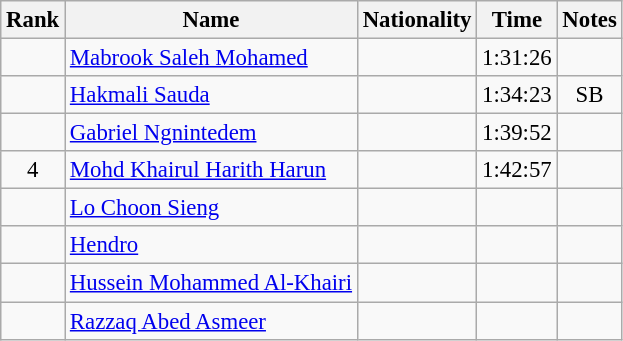<table class="wikitable sortable" style="text-align:center;font-size:95%">
<tr>
<th>Rank</th>
<th>Name</th>
<th>Nationality</th>
<th>Time</th>
<th>Notes</th>
</tr>
<tr>
<td></td>
<td align=left><a href='#'>Mabrook Saleh Mohamed</a></td>
<td align=left></td>
<td>1:31:26</td>
<td></td>
</tr>
<tr>
<td></td>
<td align=left><a href='#'>Hakmali Sauda</a></td>
<td align=left></td>
<td>1:34:23</td>
<td>SB</td>
</tr>
<tr>
<td></td>
<td align=left><a href='#'>Gabriel Ngnintedem</a></td>
<td align=left></td>
<td>1:39:52</td>
<td></td>
</tr>
<tr>
<td>4</td>
<td align=left><a href='#'>Mohd Khairul Harith Harun</a></td>
<td align=left></td>
<td>1:42:57</td>
<td></td>
</tr>
<tr>
<td></td>
<td align=left><a href='#'>Lo Choon Sieng</a></td>
<td align=left></td>
<td></td>
<td></td>
</tr>
<tr>
<td></td>
<td align=left><a href='#'>Hendro</a></td>
<td align=left></td>
<td></td>
<td></td>
</tr>
<tr>
<td></td>
<td align=left><a href='#'>Hussein Mohammed Al-Khairi</a></td>
<td align=left></td>
<td></td>
<td></td>
</tr>
<tr>
<td></td>
<td align=left><a href='#'>Razzaq Abed Asmeer</a></td>
<td align=left></td>
<td></td>
<td></td>
</tr>
</table>
